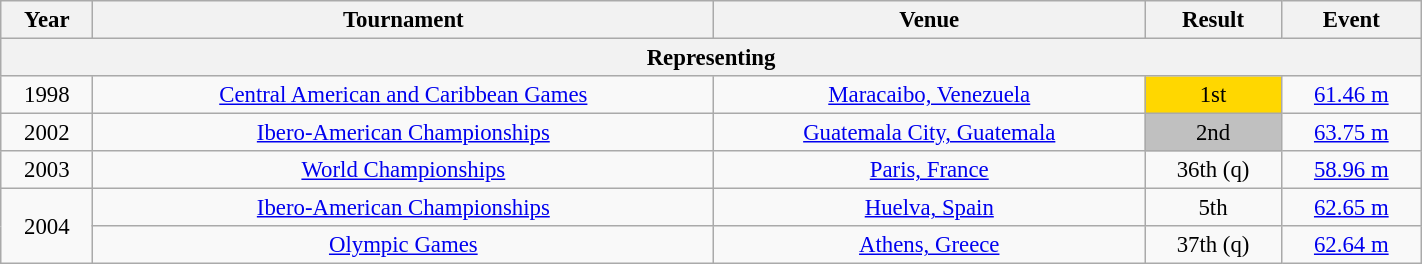<table class="wikitable" style="text-align:center; font-size:95%;" width="75%">
<tr>
<th>Year</th>
<th>Tournament</th>
<th>Venue</th>
<th>Result</th>
<th>Event</th>
</tr>
<tr>
<th colspan="5">Representing </th>
</tr>
<tr>
<td>1998</td>
<td><a href='#'>Central American and Caribbean Games</a></td>
<td><a href='#'>Maracaibo, Venezuela</a></td>
<td bgcolor="gold">1st</td>
<td><a href='#'>61.46 m</a></td>
</tr>
<tr>
<td>2002</td>
<td><a href='#'>Ibero-American Championships</a></td>
<td><a href='#'>Guatemala City, Guatemala</a></td>
<td bgcolor=silver>2nd</td>
<td><a href='#'>63.75 m</a></td>
</tr>
<tr>
<td>2003</td>
<td><a href='#'>World Championships</a></td>
<td><a href='#'>Paris, France</a></td>
<td>36th (q)</td>
<td><a href='#'>58.96 m</a></td>
</tr>
<tr>
<td rowspan=2>2004</td>
<td><a href='#'>Ibero-American Championships</a></td>
<td><a href='#'>Huelva, Spain</a></td>
<td>5th</td>
<td><a href='#'>62.65 m</a></td>
</tr>
<tr>
<td><a href='#'>Olympic Games</a></td>
<td><a href='#'>Athens, Greece</a></td>
<td>37th (q)</td>
<td><a href='#'>62.64 m</a></td>
</tr>
</table>
